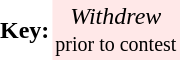<table border="0" cellspacing="0" cellpadding="2">
<tr>
<td><strong>Key:</strong></td>
<td align="center" bgcolor=#FFE8E8><em>Withdrew</em><br><small>prior to contest</small></td>
</tr>
</table>
